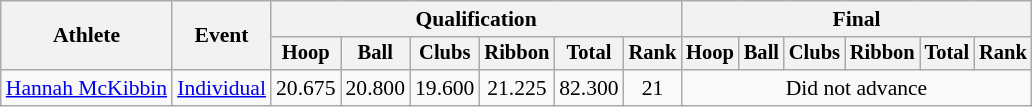<table class=wikitable style="font-size:90%">
<tr>
<th rowspan="2">Athlete</th>
<th rowspan="2">Event</th>
<th colspan=6>Qualification</th>
<th colspan=6>Final</th>
</tr>
<tr style="font-size:95%">
<th>Hoop</th>
<th>Ball</th>
<th>Clubs</th>
<th>Ribbon</th>
<th>Total</th>
<th>Rank</th>
<th>Hoop</th>
<th>Ball</th>
<th>Clubs</th>
<th>Ribbon</th>
<th>Total</th>
<th>Rank</th>
</tr>
<tr align=center>
<td align=left><a href='#'>Hannah McKibbin</a></td>
<td align=left><a href='#'>Individual</a></td>
<td>20.675</td>
<td>20.800</td>
<td>19.600</td>
<td>21.225</td>
<td>82.300</td>
<td>21</td>
<td colspan=6>Did not advance</td>
</tr>
</table>
